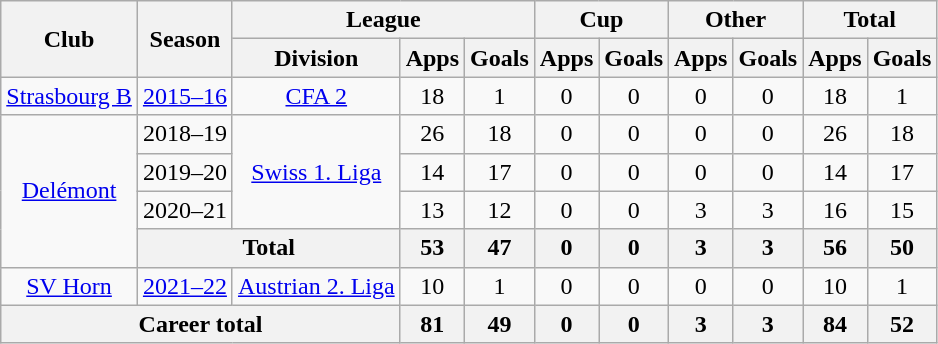<table class="wikitable" style="text-align: center">
<tr>
<th rowspan="2">Club</th>
<th rowspan="2">Season</th>
<th colspan="3">League</th>
<th colspan="2">Cup</th>
<th colspan="2">Other</th>
<th colspan="2">Total</th>
</tr>
<tr>
<th>Division</th>
<th>Apps</th>
<th>Goals</th>
<th>Apps</th>
<th>Goals</th>
<th>Apps</th>
<th>Goals</th>
<th>Apps</th>
<th>Goals</th>
</tr>
<tr>
<td><a href='#'>Strasbourg B</a></td>
<td><a href='#'>2015–16</a></td>
<td><a href='#'>CFA 2</a></td>
<td>18</td>
<td>1</td>
<td>0</td>
<td>0</td>
<td>0</td>
<td>0</td>
<td>18</td>
<td>1</td>
</tr>
<tr>
<td rowspan="4"><a href='#'>Delémont</a></td>
<td>2018–19</td>
<td rowspan="3"><a href='#'>Swiss 1. Liga</a></td>
<td>26</td>
<td>18</td>
<td>0</td>
<td>0</td>
<td>0</td>
<td>0</td>
<td>26</td>
<td>18</td>
</tr>
<tr>
<td>2019–20</td>
<td>14</td>
<td>17</td>
<td>0</td>
<td>0</td>
<td>0</td>
<td>0</td>
<td>14</td>
<td>17</td>
</tr>
<tr>
<td>2020–21</td>
<td>13</td>
<td>12</td>
<td>0</td>
<td>0</td>
<td>3</td>
<td>3</td>
<td>16</td>
<td>15</td>
</tr>
<tr>
<th colspan="2">Total</th>
<th>53</th>
<th>47</th>
<th>0</th>
<th>0</th>
<th>3</th>
<th>3</th>
<th>56</th>
<th>50</th>
</tr>
<tr>
<td><a href='#'>SV Horn</a></td>
<td><a href='#'>2021–22</a></td>
<td><a href='#'>Austrian 2. Liga</a></td>
<td>10</td>
<td>1</td>
<td>0</td>
<td>0</td>
<td>0</td>
<td>0</td>
<td>10</td>
<td>1</td>
</tr>
<tr>
<th colspan="3">Career total</th>
<th>81</th>
<th>49</th>
<th>0</th>
<th>0</th>
<th>3</th>
<th>3</th>
<th>84</th>
<th>52</th>
</tr>
</table>
